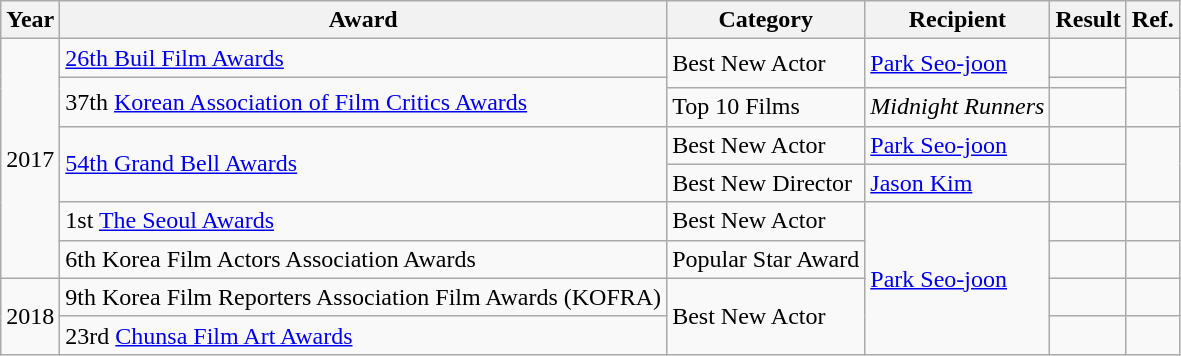<table class="wikitable">
<tr>
<th>Year</th>
<th>Award</th>
<th>Category</th>
<th>Recipient</th>
<th>Result</th>
<th>Ref.</th>
</tr>
<tr>
<td rowspan="7">2017</td>
<td><a href='#'>26th Buil Film Awards</a></td>
<td rowspan="2">Best New Actor</td>
<td rowspan="2"><a href='#'>Park Seo-joon</a></td>
<td></td>
<td></td>
</tr>
<tr>
<td rowspan="2">37th <a href='#'>Korean Association of Film Critics Awards</a></td>
<td></td>
<td rowspan=2></td>
</tr>
<tr>
<td>Top 10 Films</td>
<td><em>Midnight Runners</em></td>
<td></td>
</tr>
<tr>
<td rowspan="2"><a href='#'>54th Grand Bell Awards</a></td>
<td>Best New Actor</td>
<td><a href='#'>Park Seo-joon</a></td>
<td></td>
<td rowspan=2></td>
</tr>
<tr>
<td>Best New Director</td>
<td><a href='#'>Jason Kim</a></td>
<td></td>
</tr>
<tr>
<td>1st <a href='#'>The Seoul Awards</a></td>
<td>Best New Actor</td>
<td rowspan=4><a href='#'>Park Seo-joon</a></td>
<td></td>
<td></td>
</tr>
<tr>
<td>6th Korea Film Actors Association Awards</td>
<td>Popular Star Award</td>
<td></td>
<td></td>
</tr>
<tr>
<td rowspan="2">2018</td>
<td>9th Korea Film Reporters Association Film Awards (KOFRA)</td>
<td rowspan=2>Best New Actor</td>
<td></td>
<td></td>
</tr>
<tr>
<td>23rd <a href='#'>Chunsa Film Art Awards</a></td>
<td></td>
<td></td>
</tr>
</table>
